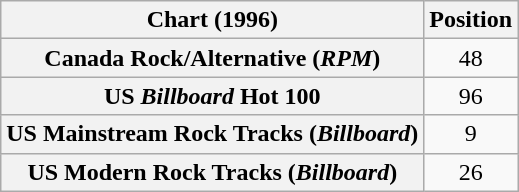<table class="wikitable sortable plainrowheaders" style="text-align:center">
<tr>
<th>Chart (1996)</th>
<th>Position</th>
</tr>
<tr>
<th scope="row">Canada Rock/Alternative (<em>RPM</em>)</th>
<td>48</td>
</tr>
<tr>
<th scope="row">US <em>Billboard</em> Hot 100</th>
<td>96</td>
</tr>
<tr>
<th scope="row">US Mainstream Rock Tracks (<em>Billboard</em>)</th>
<td>9</td>
</tr>
<tr>
<th scope="row">US Modern Rock Tracks (<em>Billboard</em>)</th>
<td>26</td>
</tr>
</table>
